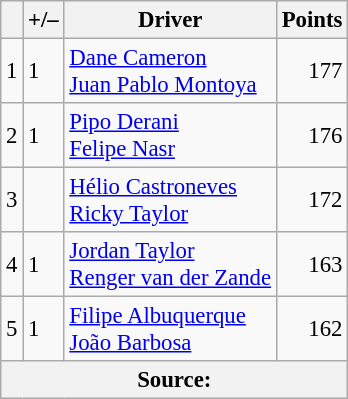<table class="wikitable" style="font-size: 95%;">
<tr>
<th scope="col"></th>
<th scope="col">+/–</th>
<th scope="col">Driver</th>
<th scope="col">Points</th>
</tr>
<tr>
<td align=center>1</td>
<td align="left"> 1</td>
<td> <a href='#'>Dane Cameron</a><br> <a href='#'>Juan Pablo Montoya</a></td>
<td align=right>177</td>
</tr>
<tr>
<td align=center>2</td>
<td align="left"> 1</td>
<td> <a href='#'>Pipo Derani</a><br> <a href='#'>Felipe Nasr</a></td>
<td align=right>176</td>
</tr>
<tr>
<td align=center>3</td>
<td align="left"></td>
<td> <a href='#'>Hélio Castroneves</a><br> <a href='#'>Ricky Taylor</a></td>
<td align=right>172</td>
</tr>
<tr>
<td align=center>4</td>
<td align="left"> 1</td>
<td> <a href='#'>Jordan Taylor</a><br> <a href='#'>Renger van der Zande</a></td>
<td align=right>163</td>
</tr>
<tr>
<td align=center>5</td>
<td align="left"> 1</td>
<td> <a href='#'>Filipe Albuquerque</a><br> <a href='#'>João Barbosa</a></td>
<td align=right>162</td>
</tr>
<tr>
<th colspan=5>Source:</th>
</tr>
</table>
